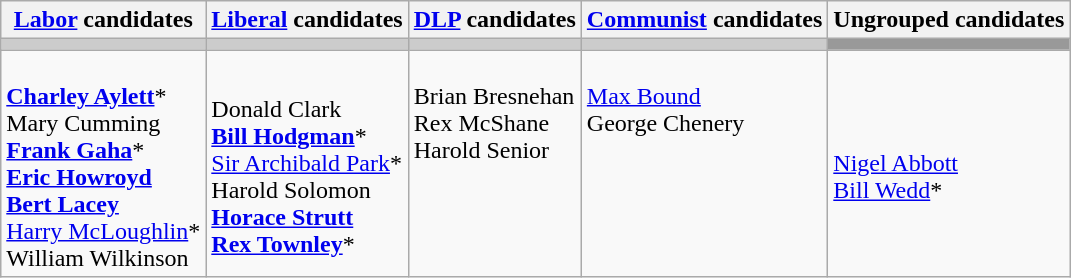<table class="wikitable">
<tr>
<th><a href='#'>Labor</a> candidates</th>
<th><a href='#'>Liberal</a> candidates</th>
<th><a href='#'>DLP</a> candidates</th>
<th><a href='#'>Communist</a> candidates</th>
<th>Ungrouped candidates</th>
</tr>
<tr bgcolor="#cccccc">
<td></td>
<td></td>
<td></td>
<td></td>
<td bgcolor="#999999"></td>
</tr>
<tr>
<td><br><strong><a href='#'>Charley Aylett</a></strong>*<br>
Mary Cumming<br>
<strong><a href='#'>Frank Gaha</a></strong>*<br>
<strong><a href='#'>Eric Howroyd</a></strong><br>
<strong><a href='#'>Bert Lacey</a></strong><br>
<a href='#'>Harry McLoughlin</a>*<br>
William Wilkinson</td>
<td><br>Donald Clark<br>
<strong><a href='#'>Bill Hodgman</a></strong>*<br>
<a href='#'>Sir Archibald Park</a>*<br>
Harold Solomon<br>
<strong><a href='#'>Horace Strutt</a></strong><br>
<strong><a href='#'>Rex Townley</a></strong>*</td>
<td valign=top><br>Brian Bresnehan<br>
Rex McShane<br>
Harold Senior</td>
<td valign=top><br><a href='#'>Max Bound</a><br>
George Chenery</td>
<td><br><a href='#'>Nigel Abbott</a><br>
<a href='#'>Bill Wedd</a>*</td>
</tr>
</table>
